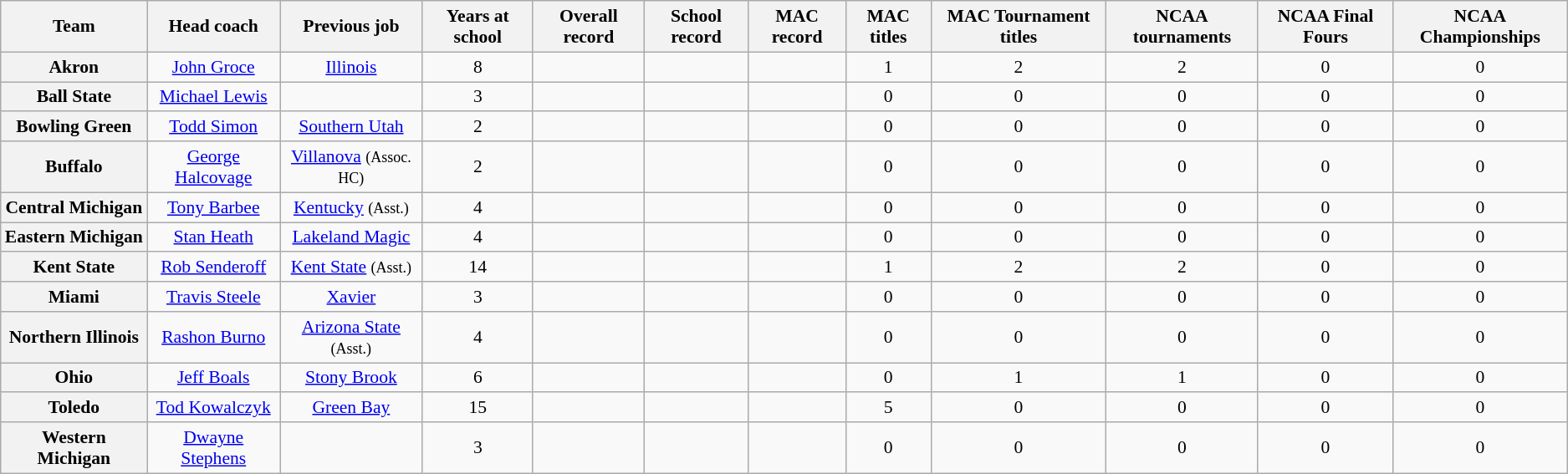<table class="wikitable sortable" style="text-align: center;font-size:90%;">
<tr>
<th width="110">Team</th>
<th>Head coach</th>
<th>Previous job</th>
<th>Years at school</th>
<th>Overall record</th>
<th>School record</th>
<th>MAC record</th>
<th>MAC titles</th>
<th>MAC Tournament titles</th>
<th>NCAA tournaments</th>
<th>NCAA Final Fours</th>
<th>NCAA Championships</th>
</tr>
<tr>
<th style=>Akron</th>
<td><a href='#'>John Groce</a></td>
<td><a href='#'>Illinois</a></td>
<td>8</td>
<td></td>
<td></td>
<td></td>
<td>1</td>
<td>2</td>
<td>2</td>
<td>0</td>
<td>0</td>
</tr>
<tr>
<th style=>Ball State</th>
<td><a href='#'>Michael Lewis</a></td>
<td></td>
<td>3</td>
<td></td>
<td></td>
<td></td>
<td>0</td>
<td>0</td>
<td>0</td>
<td>0</td>
<td>0</td>
</tr>
<tr>
<th style=>Bowling Green</th>
<td><a href='#'>Todd Simon</a></td>
<td><a href='#'>Southern Utah</a></td>
<td>2</td>
<td></td>
<td></td>
<td></td>
<td>0</td>
<td>0</td>
<td>0</td>
<td>0</td>
<td>0</td>
</tr>
<tr>
<th style=>Buffalo</th>
<td><a href='#'>George Halcovage</a></td>
<td><a href='#'>Villanova</a> <small>(Assoc. HC)</small></td>
<td>2</td>
<td></td>
<td></td>
<td></td>
<td>0</td>
<td>0</td>
<td>0</td>
<td>0</td>
<td>0</td>
</tr>
<tr>
<th style=>Central Michigan</th>
<td><a href='#'>Tony Barbee</a></td>
<td><a href='#'>Kentucky</a> <small>(Asst.)</small></td>
<td>4</td>
<td></td>
<td></td>
<td></td>
<td>0</td>
<td>0</td>
<td>0</td>
<td>0</td>
<td>0</td>
</tr>
<tr>
<th style=>Eastern Michigan</th>
<td><a href='#'>Stan Heath</a></td>
<td><a href='#'>Lakeland Magic</a></td>
<td>4</td>
<td></td>
<td></td>
<td></td>
<td>0</td>
<td>0</td>
<td>0</td>
<td>0</td>
<td>0</td>
</tr>
<tr>
<th style=>Kent State</th>
<td><a href='#'>Rob Senderoff</a></td>
<td><a href='#'>Kent State</a> <small>(Asst.)</small></td>
<td>14</td>
<td></td>
<td></td>
<td></td>
<td>1</td>
<td>2</td>
<td>2</td>
<td>0</td>
<td>0</td>
</tr>
<tr>
<th style=>Miami</th>
<td><a href='#'>Travis Steele</a></td>
<td><a href='#'>Xavier</a></td>
<td>3</td>
<td></td>
<td></td>
<td></td>
<td>0</td>
<td>0</td>
<td>0</td>
<td>0</td>
<td>0</td>
</tr>
<tr>
<th style=>Northern Illinois</th>
<td><a href='#'>Rashon Burno</a></td>
<td><a href='#'>Arizona State</a> <small>(Asst.)</small></td>
<td>4</td>
<td></td>
<td></td>
<td></td>
<td>0</td>
<td>0</td>
<td>0</td>
<td>0</td>
<td>0</td>
</tr>
<tr>
<th style=>Ohio</th>
<td><a href='#'>Jeff Boals</a></td>
<td><a href='#'>Stony Brook</a></td>
<td>6</td>
<td></td>
<td></td>
<td></td>
<td>0</td>
<td>1</td>
<td>1</td>
<td>0</td>
<td>0</td>
</tr>
<tr>
<th style=>Toledo</th>
<td><a href='#'>Tod Kowalczyk</a></td>
<td><a href='#'>Green Bay</a></td>
<td>15</td>
<td></td>
<td></td>
<td></td>
<td>5</td>
<td>0</td>
<td>0</td>
<td>0</td>
<td>0</td>
</tr>
<tr>
<th style=>Western Michigan</th>
<td><a href='#'>Dwayne Stephens</a></td>
<td></td>
<td>3</td>
<td></td>
<td></td>
<td></td>
<td>0</td>
<td>0</td>
<td>0</td>
<td>0</td>
<td>0</td>
</tr>
</table>
